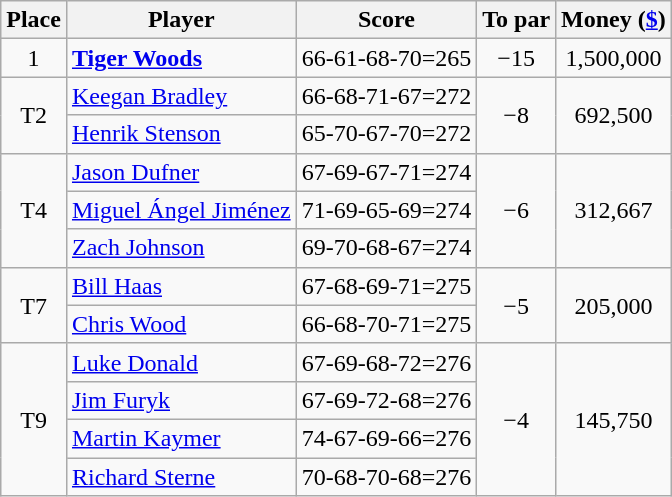<table class="wikitable">
<tr>
<th>Place</th>
<th>Player</th>
<th>Score</th>
<th>To par</th>
<th>Money (<a href='#'>$</a>)</th>
</tr>
<tr>
<td align=center>1</td>
<td> <strong><a href='#'>Tiger Woods</a></strong></td>
<td>66-61-68-70=265</td>
<td align=center>−15</td>
<td align=center>1,500,000</td>
</tr>
<tr>
<td align=center rowspan=2>T2</td>
<td> <a href='#'>Keegan Bradley</a></td>
<td>66-68-71-67=272</td>
<td align=center rowspan=2>−8</td>
<td align=center rowspan=2>692,500</td>
</tr>
<tr>
<td> <a href='#'>Henrik Stenson</a></td>
<td>65-70-67-70=272</td>
</tr>
<tr>
<td align=center rowspan=3>T4</td>
<td> <a href='#'>Jason Dufner</a></td>
<td>67-69-67-71=274</td>
<td align=center rowspan=3>−6</td>
<td align=center rowspan=3>312,667</td>
</tr>
<tr>
<td> <a href='#'>Miguel Ángel Jiménez</a></td>
<td>71-69-65-69=274</td>
</tr>
<tr>
<td> <a href='#'>Zach Johnson</a></td>
<td>69-70-68-67=274</td>
</tr>
<tr>
<td align=center rowspan=2>T7</td>
<td> <a href='#'>Bill Haas</a></td>
<td>67-68-69-71=275</td>
<td align=center rowspan=2>−5</td>
<td align=center rowspan=2>205,000</td>
</tr>
<tr>
<td> <a href='#'>Chris Wood</a></td>
<td>66-68-70-71=275</td>
</tr>
<tr>
<td align=center rowspan=4>T9</td>
<td> <a href='#'>Luke Donald</a></td>
<td>67-69-68-72=276</td>
<td align=center rowspan=4>−4</td>
<td align=center rowspan=4>145,750</td>
</tr>
<tr>
<td> <a href='#'>Jim Furyk</a></td>
<td>67-69-72-68=276</td>
</tr>
<tr>
<td> <a href='#'>Martin Kaymer</a></td>
<td>74-67-69-66=276</td>
</tr>
<tr>
<td> <a href='#'>Richard Sterne</a></td>
<td>70-68-70-68=276</td>
</tr>
</table>
